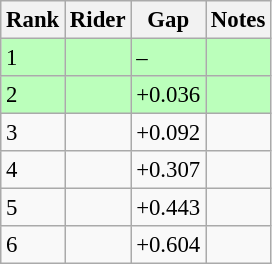<table class="wikitable" style="font-size:95%" style="text-align:center; width:35em;">
<tr>
<th>Rank</th>
<th>Rider</th>
<th>Gap</th>
<th>Notes</th>
</tr>
<tr bgcolor=bbffbb>
<td>1</td>
<td align=left></td>
<td>–</td>
<td></td>
</tr>
<tr bgcolor=bbffbb>
<td>2</td>
<td align=left></td>
<td>+0.036</td>
<td></td>
</tr>
<tr>
<td>3</td>
<td align=left></td>
<td>+0.092</td>
<td></td>
</tr>
<tr>
<td>4</td>
<td align=left></td>
<td>+0.307</td>
<td></td>
</tr>
<tr>
<td>5</td>
<td align=left></td>
<td>+0.443</td>
<td></td>
</tr>
<tr>
<td>6</td>
<td align=left></td>
<td>+0.604</td>
<td></td>
</tr>
</table>
